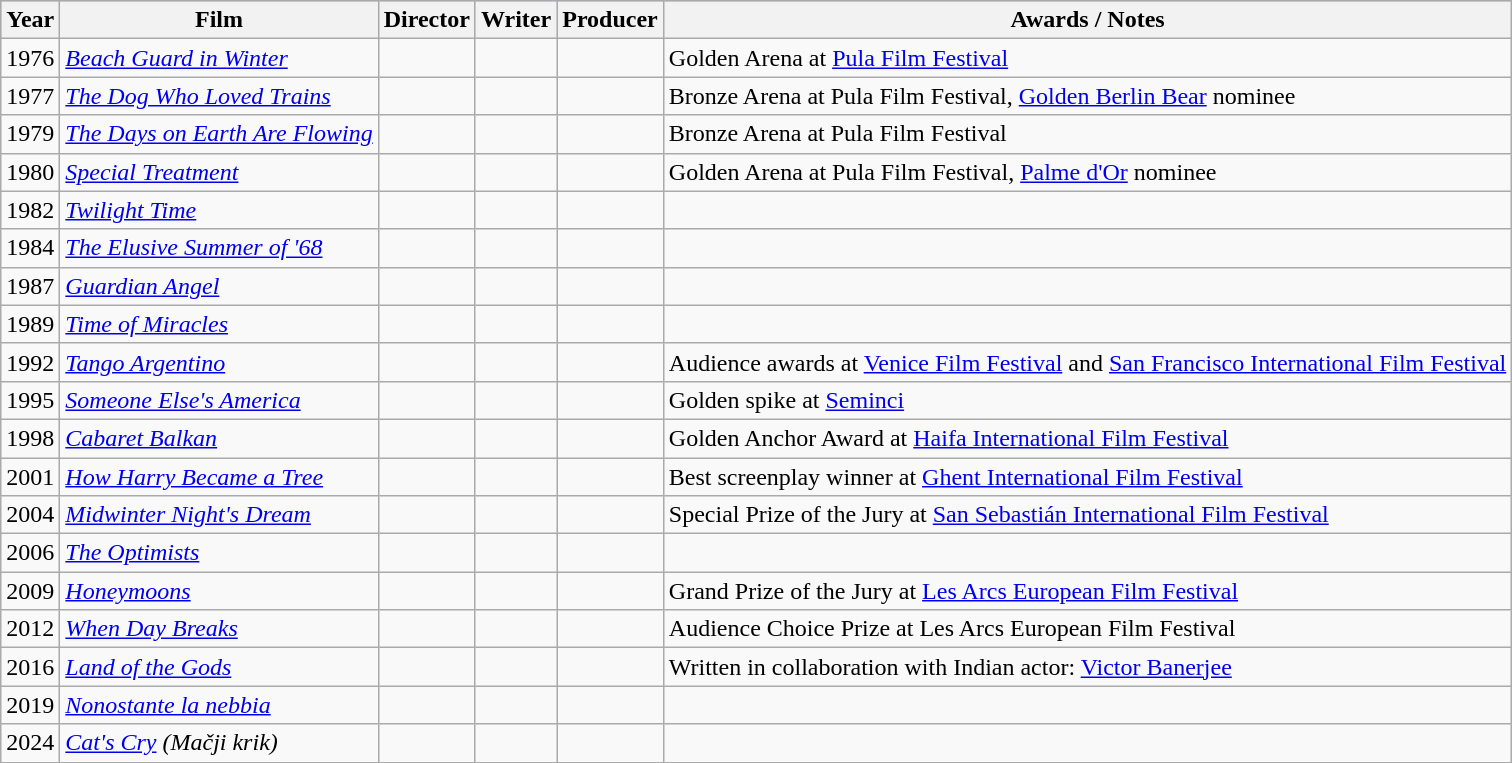<table class="wikitable sortable">
<tr style="background:#b0c4de; text-align:center;">
<th>Year</th>
<th>Film</th>
<th>Director</th>
<th>Writer</th>
<th>Producer</th>
<th>Awards / Notes</th>
</tr>
<tr>
<td>1976</td>
<td><em><a href='#'>Beach Guard in Winter</a></em></td>
<td></td>
<td></td>
<td></td>
<td>Golden Arena at <a href='#'>Pula Film Festival</a></td>
</tr>
<tr>
<td>1977</td>
<td><em><a href='#'>The Dog Who Loved Trains</a></em></td>
<td></td>
<td></td>
<td></td>
<td>Bronze Arena at Pula Film Festival, <a href='#'>Golden Berlin Bear</a> nominee</td>
</tr>
<tr>
<td>1979</td>
<td><em><a href='#'>The Days on Earth Are Flowing</a></em></td>
<td></td>
<td></td>
<td></td>
<td>Bronze Arena at Pula Film Festival</td>
</tr>
<tr>
<td>1980</td>
<td><em><a href='#'>Special Treatment</a></em></td>
<td></td>
<td></td>
<td></td>
<td>Golden Arena at Pula Film Festival, <a href='#'>Palme d'Or</a> nominee</td>
</tr>
<tr>
<td>1982</td>
<td><em><a href='#'>Twilight Time</a></em></td>
<td></td>
<td></td>
<td></td>
<td></td>
</tr>
<tr>
<td>1984</td>
<td><em><a href='#'>The Elusive Summer of '68</a></em></td>
<td></td>
<td></td>
<td></td>
<td></td>
</tr>
<tr>
<td>1987</td>
<td><em><a href='#'>Guardian Angel</a></em></td>
<td></td>
<td></td>
<td></td>
<td></td>
</tr>
<tr>
<td>1989</td>
<td><em><a href='#'>Time of Miracles</a></em></td>
<td></td>
<td></td>
<td></td>
<td></td>
</tr>
<tr>
<td>1992</td>
<td><em><a href='#'>Tango Argentino</a></em></td>
<td></td>
<td></td>
<td></td>
<td>Audience awards at <a href='#'>Venice Film Festival</a> and <a href='#'>San Francisco International Film Festival</a></td>
</tr>
<tr>
<td>1995</td>
<td><em><a href='#'>Someone Else's America</a></em></td>
<td></td>
<td></td>
<td></td>
<td>Golden spike at <a href='#'>Seminci</a></td>
</tr>
<tr>
<td>1998</td>
<td><em><a href='#'>Cabaret Balkan</a></em></td>
<td></td>
<td></td>
<td></td>
<td>Golden Anchor Award at <a href='#'>Haifa International Film Festival</a></td>
</tr>
<tr>
<td>2001</td>
<td><em><a href='#'>How Harry Became a Tree</a></em></td>
<td></td>
<td></td>
<td></td>
<td>Best screenplay winner at <a href='#'>Ghent International Film Festival</a></td>
</tr>
<tr>
<td>2004</td>
<td><em><a href='#'>Midwinter Night's Dream</a></em></td>
<td></td>
<td></td>
<td></td>
<td>Special Prize of the Jury at <a href='#'>San Sebastián International Film Festival</a></td>
</tr>
<tr>
<td>2006</td>
<td><em><a href='#'>The Optimists</a></em></td>
<td></td>
<td></td>
<td></td>
<td></td>
</tr>
<tr>
<td>2009</td>
<td><em><a href='#'>Honeymoons</a></em></td>
<td></td>
<td></td>
<td></td>
<td>Grand Prize of the Jury at <a href='#'>Les Arcs European Film Festival</a></td>
</tr>
<tr>
<td>2012</td>
<td><em><a href='#'>When Day Breaks</a></em></td>
<td></td>
<td></td>
<td></td>
<td>Audience Choice Prize at Les Arcs European Film Festival</td>
</tr>
<tr>
<td>2016</td>
<td><em><a href='#'>Land of the Gods</a></em></td>
<td></td>
<td></td>
<td></td>
<td>Written in collaboration with Indian actor: <a href='#'>Victor Banerjee</a></td>
</tr>
<tr>
<td>2019</td>
<td><em><a href='#'>Nonostante la nebbia</a></em></td>
<td></td>
<td></td>
<td></td>
<td></td>
</tr>
<tr>
<td>2024</td>
<td><em><a href='#'>Cat's Cry</a> (Mačji krik)</em></td>
<td></td>
<td></td>
<td></td>
<td></td>
</tr>
</table>
